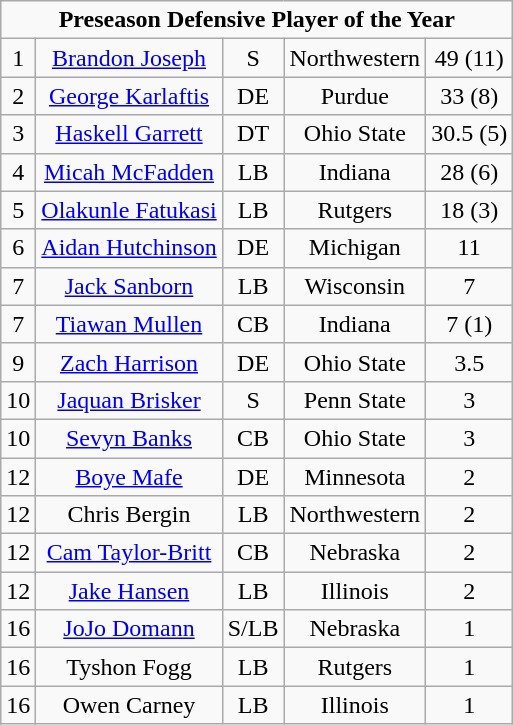<table class="wikitable" style="display: inline-table;">
<tr align="center">
<td align="center" Colspan="5"><strong>Preseason Defensive Player of the Year</strong><br></td>
</tr>
<tr align="center">
<td>1</td>
<td><a href='#'>Brandon Joseph</a></td>
<td>S</td>
<td>Northwestern</td>
<td>49 (11)</td>
</tr>
<tr align="center">
<td>2</td>
<td><a href='#'>George Karlaftis</a></td>
<td>DE</td>
<td>Purdue</td>
<td>33 (8)</td>
</tr>
<tr align="center">
<td>3</td>
<td><a href='#'>Haskell Garrett</a></td>
<td>DT</td>
<td>Ohio State</td>
<td>30.5 (5)</td>
</tr>
<tr align="center">
<td>4</td>
<td><a href='#'>Micah McFadden</a></td>
<td>LB</td>
<td>Indiana</td>
<td>28 (6)</td>
</tr>
<tr align="center">
<td>5</td>
<td><a href='#'>Olakunle Fatukasi</a></td>
<td>LB</td>
<td>Rutgers</td>
<td>18 (3)</td>
</tr>
<tr align="center">
<td>6</td>
<td><a href='#'>Aidan Hutchinson</a></td>
<td>DE</td>
<td>Michigan</td>
<td>11</td>
</tr>
<tr align="center">
<td>7</td>
<td><a href='#'>Jack Sanborn</a></td>
<td>LB</td>
<td>Wisconsin</td>
<td>7</td>
</tr>
<tr align="center">
<td>7</td>
<td><a href='#'>Tiawan Mullen</a></td>
<td>CB</td>
<td>Indiana</td>
<td>7 (1)</td>
</tr>
<tr align="center">
<td>9</td>
<td><a href='#'>Zach Harrison</a></td>
<td>DE</td>
<td>Ohio State</td>
<td>3.5</td>
</tr>
<tr align="center">
<td>10</td>
<td><a href='#'>Jaquan Brisker</a></td>
<td>S</td>
<td>Penn State</td>
<td>3</td>
</tr>
<tr align="center">
<td>10</td>
<td><a href='#'>Sevyn Banks</a></td>
<td>CB</td>
<td>Ohio State</td>
<td>3</td>
</tr>
<tr align="center">
<td>12</td>
<td><a href='#'>Boye Mafe</a></td>
<td>DE</td>
<td>Minnesota</td>
<td>2</td>
</tr>
<tr align="center">
<td>12</td>
<td>Chris Bergin</td>
<td>LB</td>
<td>Northwestern</td>
<td>2</td>
</tr>
<tr align="center">
<td>12</td>
<td><a href='#'>Cam Taylor-Britt</a></td>
<td>CB</td>
<td>Nebraska</td>
<td>2</td>
</tr>
<tr align="center">
<td>12</td>
<td><a href='#'>Jake Hansen</a></td>
<td>LB</td>
<td>Illinois</td>
<td>2</td>
</tr>
<tr align="center">
<td>16</td>
<td><a href='#'>JoJo Domann</a></td>
<td>S/LB</td>
<td>Nebraska</td>
<td>1</td>
</tr>
<tr align="center">
<td>16</td>
<td>Tyshon Fogg</td>
<td>LB</td>
<td>Rutgers</td>
<td>1</td>
</tr>
<tr align="center">
<td>16</td>
<td>Owen Carney</td>
<td>LB</td>
<td>Illinois</td>
<td>1</td>
</tr>
</table>
